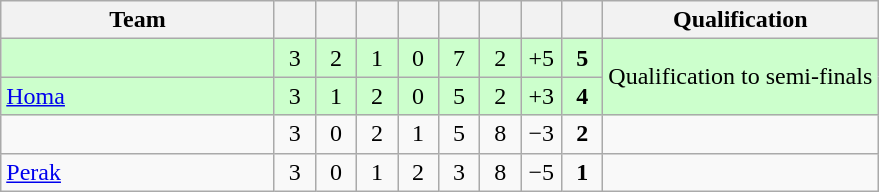<table class="wikitable" style="text-align:center;">
<tr>
<th width=175>Team</th>
<th width=20></th>
<th width=20></th>
<th width=20></th>
<th width=20></th>
<th width=20></th>
<th width=20></th>
<th width=20></th>
<th width=20></th>
<th>Qualification</th>
</tr>
<tr bgcolor="#ccffcc">
<td align="left"></td>
<td>3</td>
<td>2</td>
<td>1</td>
<td>0</td>
<td>7</td>
<td>2</td>
<td>+5</td>
<td><strong>5</strong></td>
<td rowspan="2">Qualification to semi-finals</td>
</tr>
<tr bgcolor="#ccffcc">
<td align="left"> <a href='#'>Homa</a></td>
<td>3</td>
<td>1</td>
<td>2</td>
<td>0</td>
<td>5</td>
<td>2</td>
<td>+3</td>
<td><strong>4</strong></td>
</tr>
<tr>
<td align="left"></td>
<td>3</td>
<td>0</td>
<td>2</td>
<td>1</td>
<td>5</td>
<td>8</td>
<td>−3</td>
<td><strong>2</strong></td>
<td></td>
</tr>
<tr>
<td align="left"> <a href='#'>Perak</a></td>
<td>3</td>
<td>0</td>
<td>1</td>
<td>2</td>
<td>3</td>
<td>8</td>
<td>−5</td>
<td><strong>1</strong></td>
<td></td>
</tr>
</table>
